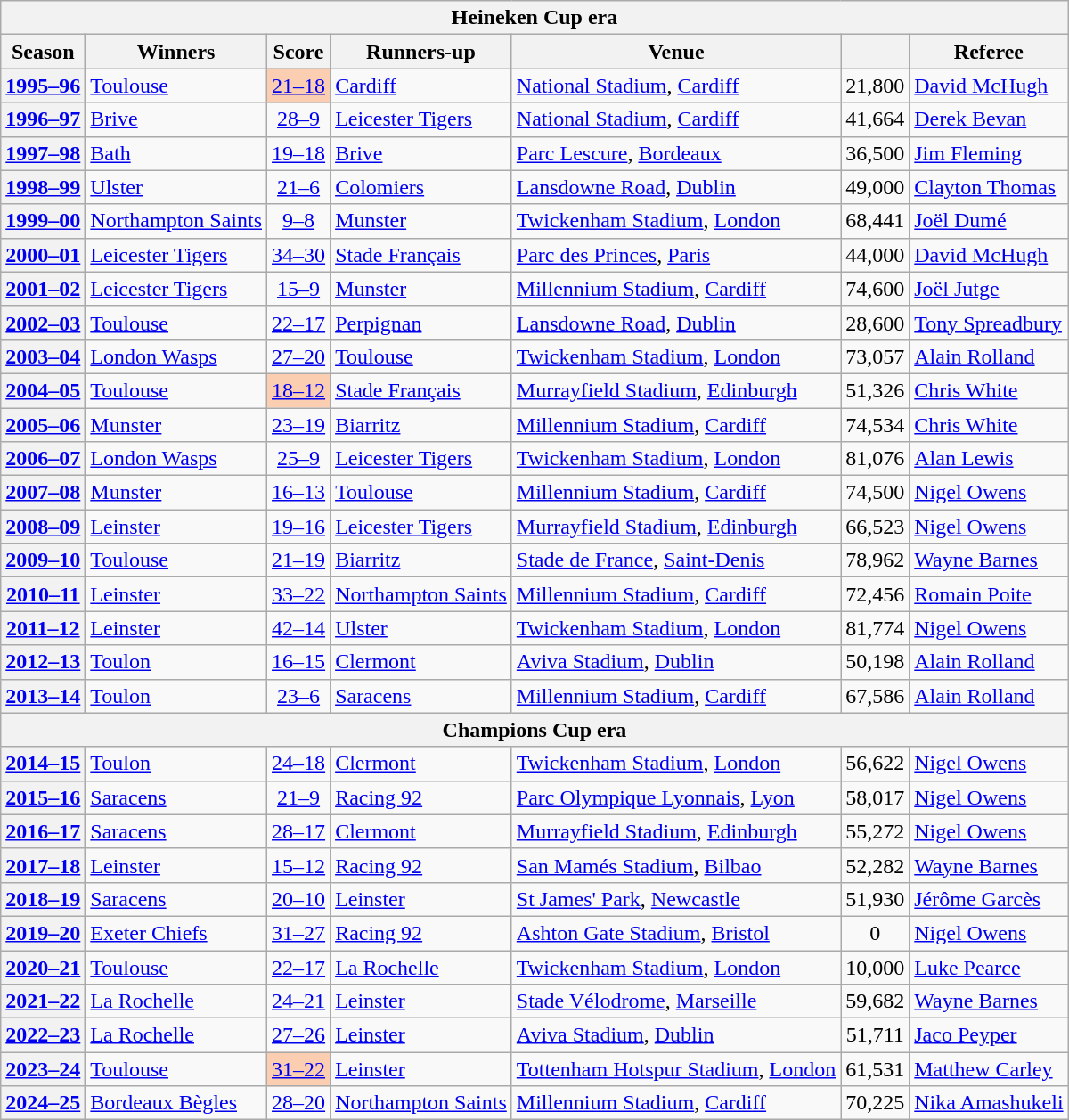<table class="wikitable plainrowheaders sortable">
<tr>
<th colspan="7">Heineken Cup era</th>
</tr>
<tr>
<th scope="col">Season</th>
<th scope="col">Winners</th>
<th scope="col">Score</th>
<th scope="col">Runners-up</th>
<th scope="col">Venue</th>
<th scope="col"></th>
<th scope="col">Referee</th>
</tr>
<tr>
<th scope="row" style="text-align:center"><a href='#'>1995–96</a></th>
<td> <a href='#'>Toulouse</a></td>
<td style="background:#fbceb1; text-align:center"><a href='#'>21–18</a></td>
<td> <a href='#'>Cardiff</a></td>
<td> <a href='#'>National Stadium</a>, <a href='#'>Cardiff</a></td>
<td align=center>21,800</td>
<td> <a href='#'>David McHugh</a></td>
</tr>
<tr>
<th scope="row" style="text-align:center"><a href='#'>1996–97</a></th>
<td> <a href='#'>Brive</a></td>
<td align=center><a href='#'>28–9</a></td>
<td> <a href='#'>Leicester Tigers</a></td>
<td> <a href='#'>National Stadium</a>, <a href='#'>Cardiff</a></td>
<td align=center>41,664</td>
<td> <a href='#'>Derek Bevan</a></td>
</tr>
<tr>
<th scope="row" style="text-align:center"><a href='#'>1997–98</a></th>
<td> <a href='#'>Bath</a></td>
<td align=center><a href='#'>19–18</a></td>
<td> <a href='#'>Brive</a></td>
<td> <a href='#'>Parc Lescure</a>, <a href='#'>Bordeaux</a></td>
<td align=center>36,500</td>
<td> <a href='#'>Jim Fleming</a></td>
</tr>
<tr>
<th scope="row" style="text-align:center"><a href='#'>1998–99</a></th>
<td> <a href='#'>Ulster</a></td>
<td align=center><a href='#'>21–6</a></td>
<td> <a href='#'>Colomiers</a></td>
<td> <a href='#'>Lansdowne Road</a>, <a href='#'>Dublin</a></td>
<td align=center>49,000</td>
<td> <a href='#'>Clayton Thomas</a></td>
</tr>
<tr>
<th scope="row" style="text-align:center"><a href='#'>1999–00</a></th>
<td> <a href='#'>Northampton Saints</a></td>
<td align=center><a href='#'>9–8</a></td>
<td> <a href='#'>Munster</a></td>
<td> <a href='#'>Twickenham Stadium</a>, <a href='#'>London</a></td>
<td align=center>68,441</td>
<td> <a href='#'>Joël Dumé</a></td>
</tr>
<tr>
<th scope="row" style="text-align:center"><a href='#'>2000–01</a></th>
<td> <a href='#'>Leicester Tigers</a></td>
<td align=center><a href='#'>34–30</a></td>
<td> <a href='#'>Stade Français</a></td>
<td> <a href='#'>Parc des Princes</a>, <a href='#'>Paris</a></td>
<td align=center>44,000</td>
<td> <a href='#'>David McHugh</a></td>
</tr>
<tr>
<th scope="row" style="text-align:center"><a href='#'>2001–02</a></th>
<td> <a href='#'>Leicester Tigers</a></td>
<td align=center><a href='#'>15–9</a></td>
<td> <a href='#'>Munster</a></td>
<td> <a href='#'>Millennium Stadium</a>, <a href='#'>Cardiff</a></td>
<td align=center>74,600</td>
<td> <a href='#'>Joël Jutge</a></td>
</tr>
<tr>
<th scope="row" style="text-align:center"><a href='#'>2002–03</a></th>
<td> <a href='#'>Toulouse</a></td>
<td align=center><a href='#'>22–17</a></td>
<td> <a href='#'>Perpignan</a></td>
<td> <a href='#'>Lansdowne Road</a>, <a href='#'>Dublin</a></td>
<td align=center>28,600</td>
<td> <a href='#'>Tony Spreadbury</a> </td>
</tr>
<tr>
<th scope="row" style="text-align:center"><a href='#'>2003–04</a></th>
<td> <a href='#'>London Wasps</a></td>
<td align=center><a href='#'>27–20</a></td>
<td> <a href='#'>Toulouse</a></td>
<td> <a href='#'>Twickenham Stadium</a>, <a href='#'>London</a></td>
<td align=center>73,057</td>
<td> <a href='#'>Alain Rolland</a></td>
</tr>
<tr>
<th scope="row" style="text-align:center"><a href='#'>2004–05</a></th>
<td> <a href='#'>Toulouse</a></td>
<td style="background:#fbceb1; text-align:center"><a href='#'>18–12</a></td>
<td> <a href='#'>Stade Français</a></td>
<td> <a href='#'>Murrayfield Stadium</a>, <a href='#'>Edinburgh</a></td>
<td align=center>51,326</td>
<td> <a href='#'>Chris White</a></td>
</tr>
<tr>
<th scope="row" style="text-align:center"><a href='#'>2005–06</a></th>
<td> <a href='#'>Munster</a></td>
<td align=center><a href='#'>23–19</a></td>
<td> <a href='#'>Biarritz</a></td>
<td> <a href='#'>Millennium Stadium</a>, <a href='#'>Cardiff</a></td>
<td align=center>74,534</td>
<td> <a href='#'>Chris White</a></td>
</tr>
<tr>
<th scope="row" style="text-align:center"><a href='#'>2006–07</a></th>
<td> <a href='#'>London Wasps</a></td>
<td align=center><a href='#'>25–9</a></td>
<td> <a href='#'>Leicester Tigers</a></td>
<td> <a href='#'>Twickenham Stadium</a>, <a href='#'>London</a></td>
<td align=center>81,076</td>
<td> <a href='#'>Alan Lewis</a></td>
</tr>
<tr>
<th scope="row" style="text-align:center"><a href='#'>2007–08</a></th>
<td> <a href='#'>Munster</a></td>
<td align=center><a href='#'>16–13</a></td>
<td> <a href='#'>Toulouse</a></td>
<td> <a href='#'>Millennium Stadium</a>, <a href='#'>Cardiff</a></td>
<td align=center>74,500</td>
<td> <a href='#'>Nigel Owens</a></td>
</tr>
<tr>
<th scope="row" style="text-align:center"><a href='#'>2008–09</a></th>
<td> <a href='#'>Leinster</a></td>
<td align=center><a href='#'>19–16</a></td>
<td> <a href='#'>Leicester Tigers</a></td>
<td> <a href='#'>Murrayfield Stadium</a>, <a href='#'>Edinburgh</a></td>
<td align=center>66,523</td>
<td> <a href='#'>Nigel Owens</a></td>
</tr>
<tr>
<th scope="row" style="text-align:center"><a href='#'>2009–10</a></th>
<td> <a href='#'>Toulouse</a></td>
<td align=center><a href='#'>21–19</a></td>
<td> <a href='#'>Biarritz</a></td>
<td> <a href='#'>Stade de France</a>, <a href='#'>Saint-Denis</a></td>
<td align=center>78,962</td>
<td> <a href='#'>Wayne Barnes</a></td>
</tr>
<tr>
<th scope="row" style="text-align:center"><a href='#'>2010–11</a></th>
<td> <a href='#'>Leinster</a></td>
<td align=center><a href='#'>33–22</a></td>
<td> <a href='#'>Northampton Saints</a></td>
<td> <a href='#'>Millennium Stadium</a>, <a href='#'>Cardiff</a></td>
<td align=center>72,456</td>
<td> <a href='#'>Romain Poite</a></td>
</tr>
<tr>
<th scope="row" style="text-align:center"><a href='#'>2011–12</a></th>
<td> <a href='#'>Leinster</a></td>
<td align=center><a href='#'>42–14</a></td>
<td> <a href='#'>Ulster</a></td>
<td> <a href='#'>Twickenham Stadium</a>, <a href='#'>London</a></td>
<td align=center>81,774</td>
<td> <a href='#'>Nigel Owens</a></td>
</tr>
<tr>
<th scope="row" style="text-align:center"><a href='#'>2012–13</a></th>
<td> <a href='#'>Toulon</a></td>
<td align=center><a href='#'>16–15</a></td>
<td> <a href='#'>Clermont</a></td>
<td> <a href='#'>Aviva Stadium</a>, <a href='#'>Dublin</a></td>
<td align=center>50,198</td>
<td> <a href='#'>Alain Rolland</a></td>
</tr>
<tr>
<th scope="row" style="text-align:center"><a href='#'>2013–14</a></th>
<td> <a href='#'>Toulon</a></td>
<td align=center><a href='#'>23–6</a></td>
<td> <a href='#'>Saracens</a></td>
<td> <a href='#'>Millennium Stadium</a>, <a href='#'>Cardiff</a></td>
<td align=center>67,586</td>
<td> <a href='#'>Alain Rolland</a></td>
</tr>
<tr>
<th colspan="7">Champions Cup era</th>
</tr>
<tr>
<th scope="row" style="text-align:center"><a href='#'>2014–15</a></th>
<td> <a href='#'>Toulon</a></td>
<td align=center><a href='#'>24–18</a></td>
<td> <a href='#'>Clermont</a></td>
<td> <a href='#'>Twickenham Stadium</a>, <a href='#'>London</a></td>
<td align=center>56,622</td>
<td> <a href='#'>Nigel Owens</a></td>
</tr>
<tr>
<th scope="row" style="text-align:center"><a href='#'>2015–16</a></th>
<td> <a href='#'>Saracens</a></td>
<td align=center><a href='#'>21–9</a></td>
<td> <a href='#'>Racing 92</a></td>
<td> <a href='#'>Parc Olympique Lyonnais</a>, <a href='#'>Lyon</a></td>
<td align=center>58,017</td>
<td> <a href='#'>Nigel Owens</a></td>
</tr>
<tr>
<th scope="row" style="text-align:center"><a href='#'>2016–17</a></th>
<td> <a href='#'>Saracens</a></td>
<td align=center><a href='#'>28–17</a></td>
<td> <a href='#'>Clermont</a></td>
<td> <a href='#'>Murrayfield Stadium</a>, <a href='#'>Edinburgh</a></td>
<td align=center>55,272</td>
<td> <a href='#'>Nigel Owens</a></td>
</tr>
<tr>
<th scope="row" style="text-align:center"><a href='#'>2017–18</a></th>
<td> <a href='#'>Leinster</a></td>
<td align=center><a href='#'>15–12</a></td>
<td> <a href='#'>Racing 92</a></td>
<td> <a href='#'>San Mamés Stadium</a>, <a href='#'>Bilbao</a></td>
<td align=center>52,282</td>
<td> <a href='#'>Wayne Barnes</a></td>
</tr>
<tr>
<th scope="row" style="text-align:center"><a href='#'>2018–19</a></th>
<td> <a href='#'>Saracens</a></td>
<td align=center><a href='#'>20–10</a></td>
<td> <a href='#'>Leinster</a></td>
<td> <a href='#'>St James' Park</a>, <a href='#'>Newcastle</a></td>
<td align=center>51,930</td>
<td> <a href='#'>Jérôme Garcès</a></td>
</tr>
<tr>
<th scope="row" style="text-align:center"><a href='#'>2019–20</a></th>
<td> <a href='#'>Exeter Chiefs</a></td>
<td align=center><a href='#'>31–27</a></td>
<td> <a href='#'>Racing 92</a></td>
<td> <a href='#'>Ashton Gate Stadium</a>, <a href='#'>Bristol</a></td>
<td align=center>0</td>
<td> <a href='#'>Nigel Owens</a></td>
</tr>
<tr>
<th scope="row" style="text-align:center"><a href='#'>2020–21</a></th>
<td> <a href='#'>Toulouse</a></td>
<td align=center><a href='#'>22–17</a></td>
<td> <a href='#'>La Rochelle</a></td>
<td> <a href='#'>Twickenham Stadium</a>, <a href='#'>London</a></td>
<td align=center>10,000</td>
<td> <a href='#'>Luke Pearce</a></td>
</tr>
<tr>
<th scope="row" style="text-align:center"><a href='#'>2021–22</a></th>
<td> <a href='#'>La Rochelle</a></td>
<td align=center><a href='#'>24–21</a></td>
<td> <a href='#'>Leinster</a></td>
<td> <a href='#'>Stade Vélodrome</a>, <a href='#'>Marseille</a></td>
<td align=center>59,682</td>
<td> <a href='#'>Wayne Barnes</a></td>
</tr>
<tr>
<th scope="row" style="text-align:center"><a href='#'>2022–23</a></th>
<td> <a href='#'>La Rochelle</a></td>
<td align=center><a href='#'>27–26</a></td>
<td> <a href='#'>Leinster</a></td>
<td> <a href='#'>Aviva Stadium</a>, <a href='#'>Dublin</a></td>
<td align=center>51,711</td>
<td> <a href='#'>Jaco Peyper</a></td>
</tr>
<tr>
<th scope="row" style="text-align:center"><a href='#'>2023–24</a></th>
<td> <a href='#'>Toulouse</a></td>
<td style="background:#fbceb1; text-align:center"><a href='#'>31–22</a></td>
<td> <a href='#'>Leinster</a></td>
<td> <a href='#'>Tottenham Hotspur Stadium</a>, <a href='#'>London</a></td>
<td align=center>61,531</td>
<td> <a href='#'>Matthew Carley</a></td>
</tr>
<tr>
<th scope="row" style="text-align:center"><a href='#'>2024–25</a></th>
<td> <a href='#'>Bordeaux Bègles</a></td>
<td align=center><a href='#'>28–20</a></td>
<td> <a href='#'>Northampton Saints</a></td>
<td> <a href='#'>Millennium Stadium</a>, <a href='#'>Cardiff</a></td>
<td align=center>70,225</td>
<td> <a href='#'>Nika Amashukeli</a><br></td>
</tr>
</table>
